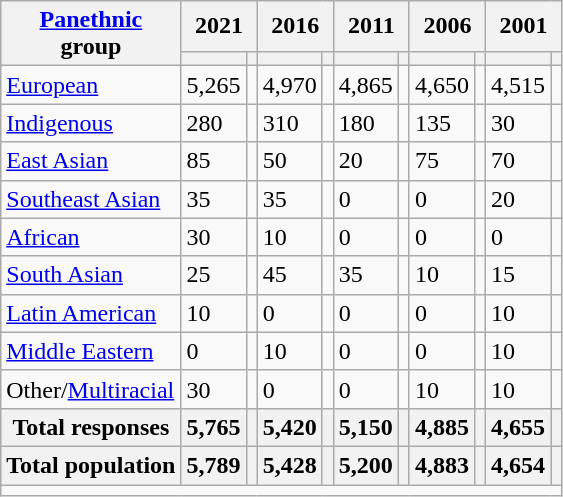<table class="wikitable collapsible sortable">
<tr>
<th rowspan="2"><a href='#'>Panethnic</a><br>group</th>
<th colspan="2">2021</th>
<th colspan="2">2016</th>
<th colspan="2">2011</th>
<th colspan="2">2006</th>
<th colspan="2">2001</th>
</tr>
<tr>
<th><a href='#'></a></th>
<th></th>
<th></th>
<th></th>
<th></th>
<th></th>
<th></th>
<th></th>
<th></th>
<th></th>
</tr>
<tr>
<td><a href='#'>European</a></td>
<td>5,265</td>
<td></td>
<td>4,970</td>
<td></td>
<td>4,865</td>
<td></td>
<td>4,650</td>
<td></td>
<td>4,515</td>
<td></td>
</tr>
<tr>
<td><a href='#'>Indigenous</a></td>
<td>280</td>
<td></td>
<td>310</td>
<td></td>
<td>180</td>
<td></td>
<td>135</td>
<td></td>
<td>30</td>
<td></td>
</tr>
<tr>
<td><a href='#'>East Asian</a></td>
<td>85</td>
<td></td>
<td>50</td>
<td></td>
<td>20</td>
<td></td>
<td>75</td>
<td></td>
<td>70</td>
<td></td>
</tr>
<tr>
<td><a href='#'>Southeast Asian</a></td>
<td>35</td>
<td></td>
<td>35</td>
<td></td>
<td>0</td>
<td></td>
<td>0</td>
<td></td>
<td>20</td>
<td></td>
</tr>
<tr>
<td><a href='#'>African</a></td>
<td>30</td>
<td></td>
<td>10</td>
<td></td>
<td>0</td>
<td></td>
<td>0</td>
<td></td>
<td>0</td>
<td></td>
</tr>
<tr>
<td><a href='#'>South Asian</a></td>
<td>25</td>
<td></td>
<td>45</td>
<td></td>
<td>35</td>
<td></td>
<td>10</td>
<td></td>
<td>15</td>
<td></td>
</tr>
<tr>
<td><a href='#'>Latin American</a></td>
<td>10</td>
<td></td>
<td>0</td>
<td></td>
<td>0</td>
<td></td>
<td>0</td>
<td></td>
<td>10</td>
<td></td>
</tr>
<tr>
<td><a href='#'>Middle Eastern</a></td>
<td>0</td>
<td></td>
<td>10</td>
<td></td>
<td>0</td>
<td></td>
<td>0</td>
<td></td>
<td>10</td>
<td></td>
</tr>
<tr>
<td>Other/<a href='#'>Multiracial</a></td>
<td>30</td>
<td></td>
<td>0</td>
<td></td>
<td>0</td>
<td></td>
<td>10</td>
<td></td>
<td>10</td>
<td></td>
</tr>
<tr>
<th>Total responses</th>
<th>5,765</th>
<th></th>
<th>5,420</th>
<th></th>
<th>5,150</th>
<th></th>
<th>4,885</th>
<th></th>
<th>4,655</th>
<th></th>
</tr>
<tr>
<th>Total population</th>
<th>5,789</th>
<th></th>
<th>5,428</th>
<th></th>
<th>5,200</th>
<th></th>
<th>4,883</th>
<th></th>
<th>4,654</th>
<th></th>
</tr>
<tr class="sortbottom">
<td colspan="15"></td>
</tr>
</table>
